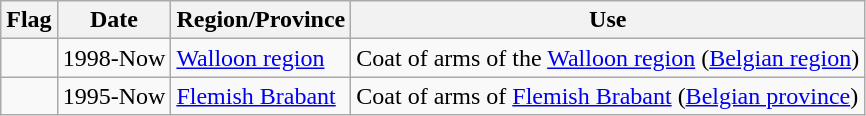<table class="wikitable">
<tr>
<th>Flag</th>
<th>Date</th>
<th>Region/Province</th>
<th>Use</th>
</tr>
<tr>
<td></td>
<td>1998-Now</td>
<td><a href='#'>Walloon region</a></td>
<td>Coat of arms of the <a href='#'>Walloon region</a> (<a href='#'>Belgian region</a>)</td>
</tr>
<tr>
<td></td>
<td>1995-Now</td>
<td><a href='#'>Flemish Brabant</a></td>
<td>Coat of arms of <a href='#'>Flemish Brabant</a> (<a href='#'>Belgian province</a>)</td>
</tr>
</table>
